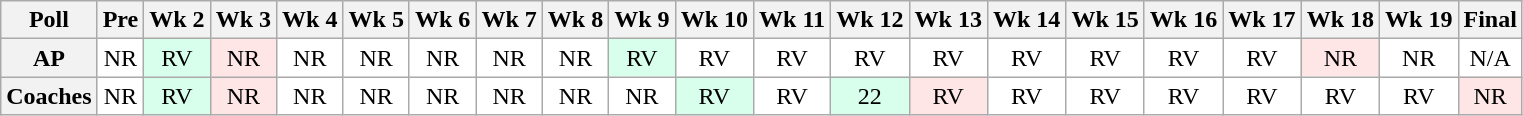<table class="wikitable" style="white-space:nowrap;">
<tr>
<th>Poll</th>
<th>Pre</th>
<th>Wk 2</th>
<th>Wk 3</th>
<th>Wk 4</th>
<th>Wk 5</th>
<th>Wk 6</th>
<th>Wk 7</th>
<th>Wk 8</th>
<th>Wk 9</th>
<th>Wk 10</th>
<th>Wk 11</th>
<th>Wk 12</th>
<th>Wk 13</th>
<th>Wk 14</th>
<th>Wk 15</th>
<th>Wk 16</th>
<th>Wk 17</th>
<th>Wk 18</th>
<th>Wk 19</th>
<th>Final</th>
</tr>
<tr style="text-align:center;">
<th>AP</th>
<td style="background:#FFF;">NR</td>
<td style="background:#D8FFEB;">RV</td>
<td style="background:#FFE6E6;">NR</td>
<td style="background:#FFF;">NR</td>
<td style="background:#FFF;">NR</td>
<td style="background:#FFF;">NR</td>
<td style="background:#FFF;">NR</td>
<td style="background:#FFF;">NR</td>
<td style="background:#D8FFEB;">RV</td>
<td style="background:#FFF;">RV</td>
<td style="background:#FFF;">RV</td>
<td style="background:#FFF;">RV</td>
<td style="background:#FFF;">RV</td>
<td style="background:#FFF;">RV</td>
<td style="background:#FFF;">RV</td>
<td style="background:#FFF;">RV</td>
<td style="background:#FFF;">RV</td>
<td style="background:#FFE6E6;">NR</td>
<td style="background:#FFF;">NR</td>
<td style="background:#FFF;">N/A</td>
</tr>
<tr style="text-align:center;">
<th>Coaches</th>
<td style="background:#FFF;">NR</td>
<td style="background:#D8FFEB;">RV</td>
<td style="background:#FFE6E6;">NR</td>
<td style="background:#FFF;">NR</td>
<td style="background:#FFF;">NR</td>
<td style="background:#FFF;">NR</td>
<td style="background:#FFF;">NR</td>
<td style="background:#FFF;">NR</td>
<td style="background:#FFF;">NR</td>
<td style="background:#D8FFEB;">RV</td>
<td style="background:#FFF;">RV</td>
<td style="background:#D8FFEB;">22</td>
<td style="background:#FFE6E6;">RV</td>
<td style="background:#FFF;">RV</td>
<td style="background:#FFF;">RV</td>
<td style="background:#FFF;">RV</td>
<td style="background:#FFF;">RV</td>
<td style="background:#FFF;">RV</td>
<td style="background:#FFF;">RV</td>
<td style="background:#FFE6E6;">NR</td>
</tr>
</table>
